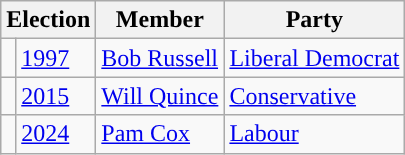<table class="wikitable">
<tr>
<th colspan="2">Election</th>
<th>Member</th>
<th>Party</th>
</tr>
<tr>
<td style="color:inherit;background-color: "></td>
<td><a href='#'>1997</a></td>
<td><a href='#'>Bob Russell</a></td>
<td><a href='#'>Liberal Democrat</a></td>
</tr>
<tr>
<td style="color:inherit;background-color: "></td>
<td><a href='#'>2015</a></td>
<td><a href='#'>Will Quince</a></td>
<td><a href='#'>Conservative</a></td>
</tr>
<tr>
<td style="color:inherit;background-color: "></td>
<td><a href='#'>2024</a></td>
<td><a href='#'>Pam Cox</a></td>
<td><a href='#'>Labour</a></td>
</tr>
</table>
